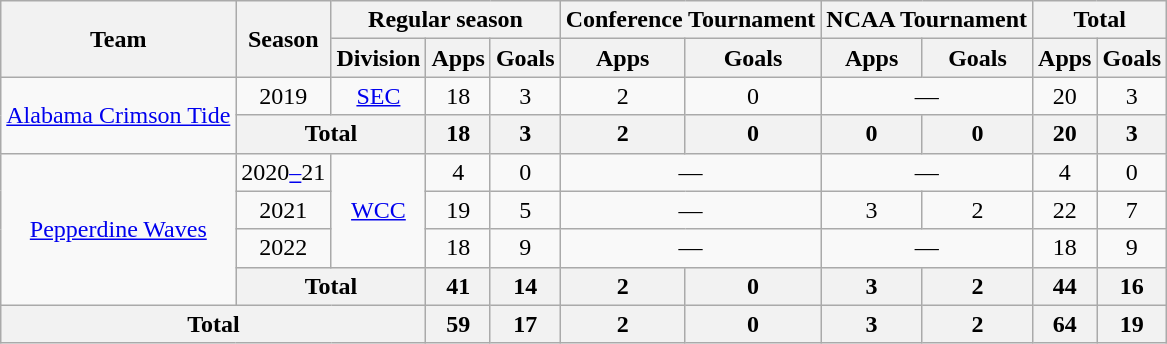<table class="wikitable" style="text-align: center;">
<tr>
<th rowspan="2">Team</th>
<th rowspan="2">Season</th>
<th colspan="3">Regular season</th>
<th colspan="2">Conference Tournament</th>
<th colspan="2">NCAA Tournament</th>
<th colspan="2">Total</th>
</tr>
<tr>
<th>Division</th>
<th>Apps</th>
<th>Goals</th>
<th>Apps</th>
<th>Goals</th>
<th>Apps</th>
<th>Goals</th>
<th>Apps</th>
<th>Goals</th>
</tr>
<tr>
<td rowspan="2"><a href='#'>Alabama Crimson Tide</a></td>
<td>2019</td>
<td><a href='#'>SEC</a></td>
<td>18</td>
<td>3</td>
<td>2</td>
<td>0</td>
<td colspan="2">—</td>
<td>20</td>
<td>3</td>
</tr>
<tr>
<th colspan="2">Total</th>
<th>18</th>
<th>3</th>
<th>2</th>
<th>0</th>
<th>0</th>
<th>0</th>
<th>20</th>
<th>3</th>
</tr>
<tr>
<td rowspan="4"><a href='#'>Pepperdine Waves</a></td>
<td>2020<a href='#'>–</a>21</td>
<td rowspan="3"><a href='#'>WCC</a></td>
<td>4</td>
<td>0</td>
<td colspan="2">—</td>
<td colspan="2">—</td>
<td>4</td>
<td>0</td>
</tr>
<tr>
<td>2021</td>
<td>19</td>
<td>5</td>
<td colspan="2">—</td>
<td>3</td>
<td>2</td>
<td>22</td>
<td>7</td>
</tr>
<tr>
<td>2022</td>
<td>18</td>
<td>9</td>
<td colspan="2">—</td>
<td colspan="2">—</td>
<td>18</td>
<td>9</td>
</tr>
<tr>
<th colspan="2">Total</th>
<th>41</th>
<th>14</th>
<th>2</th>
<th>0</th>
<th>3</th>
<th>2</th>
<th>44</th>
<th>16</th>
</tr>
<tr>
<th colspan="3">Total</th>
<th>59</th>
<th>17</th>
<th>2</th>
<th>0</th>
<th>3</th>
<th>2</th>
<th>64</th>
<th>19</th>
</tr>
</table>
